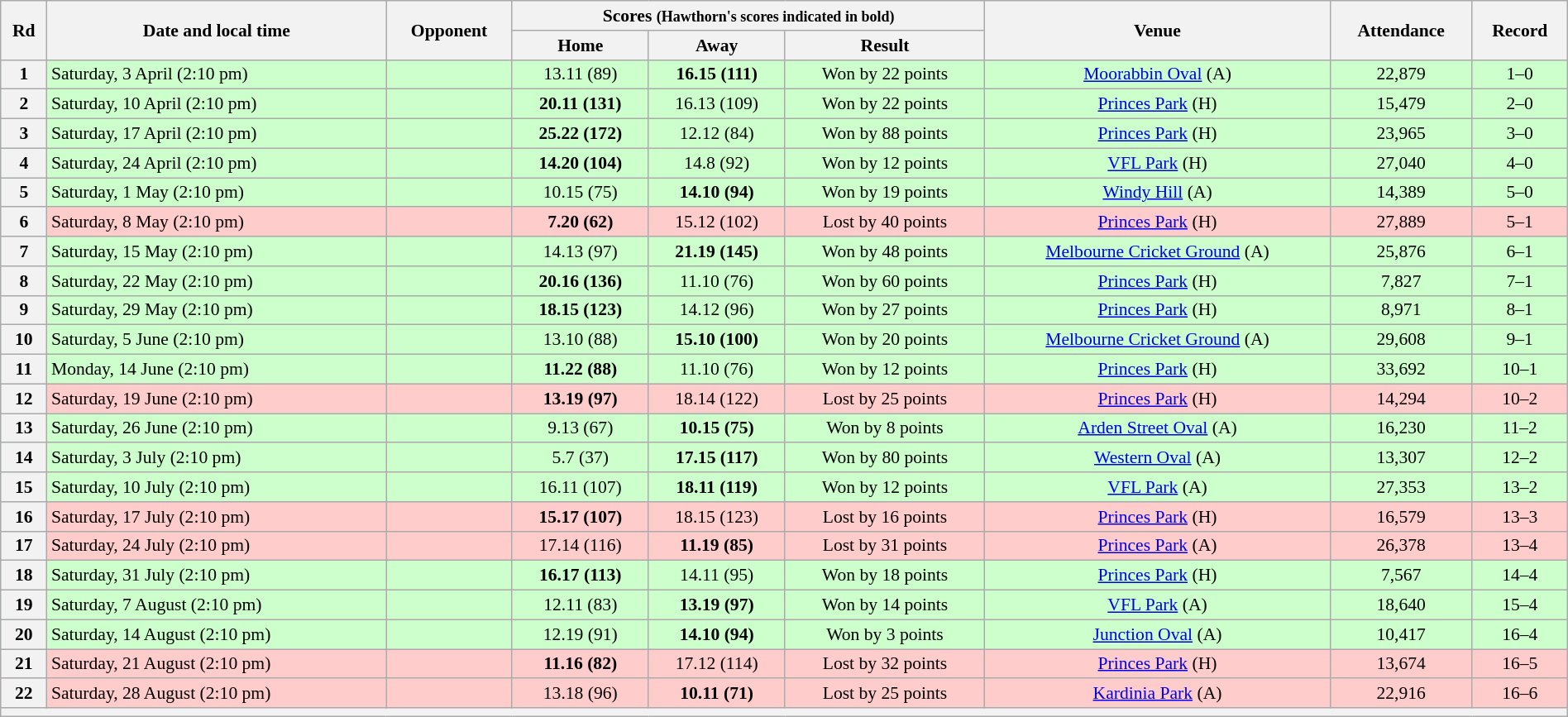<table class="wikitable" style="font-size:90%; text-align:center; width: 100%; margin-left: auto; margin-right: auto">
<tr>
<th rowspan="2">Rd</th>
<th rowspan="2">Date and local time</th>
<th rowspan="2">Opponent</th>
<th colspan="3">Scores <small>(Hawthorn's scores indicated in bold)</small></th>
<th rowspan="2">Venue</th>
<th rowspan="2">Attendance</th>
<th rowspan="2">Record</th>
</tr>
<tr>
<th>Home</th>
<th>Away</th>
<th>Result</th>
</tr>
<tr style="background:#cfc">
<th>1</th>
<td align=left>Saturday, 3 April (2:10 pm)</td>
<td align=left></td>
<td>13.11 (89)</td>
<td><strong>16.15 (111)</strong></td>
<td>Won by 22 points</td>
<td><a href='#'>Moorabbin Oval</a> (A)</td>
<td>22,879</td>
<td>1–0</td>
</tr>
<tr style="background:#cfc">
<th>2</th>
<td align=left>Saturday, 10 April (2:10 pm)</td>
<td align=left></td>
<td><strong>20.11 (131)</strong></td>
<td>16.13 (109)</td>
<td>Won by 22 points</td>
<td><a href='#'>Princes Park</a> (H)</td>
<td>15,479</td>
<td>2–0</td>
</tr>
<tr style="background:#cfc">
<th>3</th>
<td align=left>Saturday, 17 April (2:10 pm)</td>
<td align=left></td>
<td><strong>25.22 (172)</strong></td>
<td>12.12 (84)</td>
<td>Won by 88 points</td>
<td><a href='#'>Princes Park</a> (H)</td>
<td>23,965</td>
<td>3–0</td>
</tr>
<tr style="background:#cfc">
<th>4</th>
<td align=left>Saturday, 24 April (2:10 pm)</td>
<td align=left></td>
<td><strong>14.20 (104)</strong></td>
<td>14.8 (92)</td>
<td>Won by 12 points</td>
<td><a href='#'>VFL Park</a> (H)</td>
<td>27,040</td>
<td>4–0</td>
</tr>
<tr style="background:#cfc">
<th>5</th>
<td align=left>Saturday, 1 May (2:10 pm)</td>
<td align=left></td>
<td>10.15 (75)</td>
<td><strong>14.10 (94)</strong></td>
<td>Won by 19 points</td>
<td><a href='#'>Windy Hill</a> (A)</td>
<td>14,389</td>
<td>5–0</td>
</tr>
<tr style="background:#fcc;">
<th>6</th>
<td align=left>Saturday, 8 May (2:10 pm)</td>
<td align=left></td>
<td><strong>7.20 (62)</strong></td>
<td>15.12 (102)</td>
<td>Lost by 40 points</td>
<td><a href='#'>Princes Park</a> (H)</td>
<td>27,889</td>
<td>5–1</td>
</tr>
<tr style="background:#cfc">
<th>7</th>
<td align=left>Saturday, 15 May (2:10 pm)</td>
<td align=left></td>
<td>14.13 (97)</td>
<td><strong>21.19 (145)</strong></td>
<td>Won by 48 points</td>
<td><a href='#'>Melbourne Cricket Ground</a> (A)</td>
<td>25,876</td>
<td>6–1</td>
</tr>
<tr style="background:#cfc">
<th>8</th>
<td align=left>Saturday, 22 May (2:10 pm)</td>
<td align=left></td>
<td><strong>20.16 (136)</strong></td>
<td>11.10 (76)</td>
<td>Won by 60 points</td>
<td><a href='#'>Princes Park</a> (H)</td>
<td>7,827</td>
<td>7–1</td>
</tr>
<tr style="background:#cfc">
<th>9</th>
<td align=left>Saturday, 29 May (2:10 pm)</td>
<td align=left></td>
<td><strong>18.15 (123)</strong></td>
<td>14.12 (96)</td>
<td>Won by 27 points</td>
<td><a href='#'>Princes Park</a> (H)</td>
<td>8,971</td>
<td>8–1</td>
</tr>
<tr style="background:#cfc">
<th>10</th>
<td align=left>Saturday, 5 June (2:10 pm)</td>
<td align=left></td>
<td>13.10 (88)</td>
<td><strong>15.10 (100)</strong></td>
<td>Won by 20 points</td>
<td><a href='#'>Melbourne Cricket Ground</a> (A)</td>
<td>29,608</td>
<td>9–1</td>
</tr>
<tr style="background:#cfc">
<th>11</th>
<td align=left>Monday, 14 June (2:10 pm)</td>
<td align=left></td>
<td><strong>11.22 (88)</strong></td>
<td>11.10 (76)</td>
<td>Won by 12 points</td>
<td><a href='#'>Princes Park</a> (H)</td>
<td>33,692</td>
<td>10–1</td>
</tr>
<tr style="background:#fcc;">
<th>12</th>
<td align=left>Saturday, 19 June (2:10 pm)</td>
<td align=left></td>
<td><strong>13.19 (97)</strong></td>
<td>18.14 (122)</td>
<td>Lost by 25 points</td>
<td><a href='#'>Princes Park</a> (H)</td>
<td>14,294</td>
<td>10–2</td>
</tr>
<tr style="background:#cfc">
<th>13</th>
<td align=left>Saturday, 26 June (2:10 pm)</td>
<td align=left></td>
<td>9.13 (67)</td>
<td><strong>10.15 (75)</strong></td>
<td>Won by 8 points</td>
<td><a href='#'>Arden Street Oval</a> (A)</td>
<td>16,230</td>
<td>11–2</td>
</tr>
<tr style="background:#cfc">
<th>14</th>
<td align=left>Saturday, 3 July (2:10 pm)</td>
<td align=left></td>
<td>5.7 (37)</td>
<td><strong>17.15 (117)</strong></td>
<td>Won by 80 points</td>
<td><a href='#'>Western Oval</a> (A)</td>
<td>13,307</td>
<td>12–2</td>
</tr>
<tr style="background:#cfc">
<th>15</th>
<td align=left>Saturday, 10 July (2:10 pm)</td>
<td align=left></td>
<td>16.11 (107)</td>
<td><strong>18.11 (119)</strong></td>
<td>Won by 12 points</td>
<td><a href='#'>VFL Park</a> (A)</td>
<td>27,353</td>
<td>13–2</td>
</tr>
<tr style="background:#fcc;">
<th>16</th>
<td align=left>Saturday, 17 July (2:10 pm)</td>
<td align=left></td>
<td><strong>15.17 (107)</strong></td>
<td>18.15 (123)</td>
<td>Lost by 16 points</td>
<td><a href='#'>Princes Park</a> (H)</td>
<td>16,579</td>
<td>13–3</td>
</tr>
<tr style="background:#fcc;">
<th>17</th>
<td align=left>Saturday, 24 July (2:10 pm)</td>
<td align=left></td>
<td>17.14 (116)</td>
<td><strong>11.19 (85)</strong></td>
<td>Lost by 31 points</td>
<td><a href='#'>Princes Park</a> (A)</td>
<td>26,378</td>
<td>13–4</td>
</tr>
<tr style="background:#cfc">
<th>18</th>
<td align=left>Saturday, 31 July (2:10 pm)</td>
<td align=left></td>
<td><strong>16.17 (113)</strong></td>
<td>14.11 (95)</td>
<td>Won by 18 points</td>
<td><a href='#'>Princes Park</a> (H)</td>
<td>7,567</td>
<td>14–4</td>
</tr>
<tr style="background:#cfc">
<th>19</th>
<td align=left>Saturday, 7 August (2:10 pm)</td>
<td align=left></td>
<td>12.11 (83)</td>
<td><strong>13.19 (97)</strong></td>
<td>Won by 14 points</td>
<td><a href='#'>VFL Park</a> (A)</td>
<td>18,640</td>
<td>15–4</td>
</tr>
<tr style="background:#cfc">
<th>20</th>
<td align=left>Saturday, 14 August (2:10 pm)</td>
<td align=left></td>
<td>12.19 (91)</td>
<td><strong>14.10 (94)</strong></td>
<td>Won by 3 points</td>
<td><a href='#'>Junction Oval</a> (A)</td>
<td>10,417</td>
<td>16–4</td>
</tr>
<tr style="background:#fcc;">
<th>21</th>
<td align=left>Saturday, 21 August (2:10 pm)</td>
<td align=left></td>
<td><strong>11.16 (82)</strong></td>
<td>17.12 (114)</td>
<td>Lost by 32 points</td>
<td><a href='#'>Princes Park</a> (H)</td>
<td>13,674</td>
<td>16–5</td>
</tr>
<tr style="background:#fcc;">
<th>22</th>
<td align=left>Saturday, 28 August (2:10 pm)</td>
<td align=left></td>
<td>13.18 (96)</td>
<td><strong>10.11 (71)</strong></td>
<td>Lost by 25 points</td>
<td><a href='#'>Kardinia Park</a> (A)</td>
<td>22,916</td>
<td>16–6</td>
</tr>
<tr>
<th colspan=9></th>
</tr>
</table>
